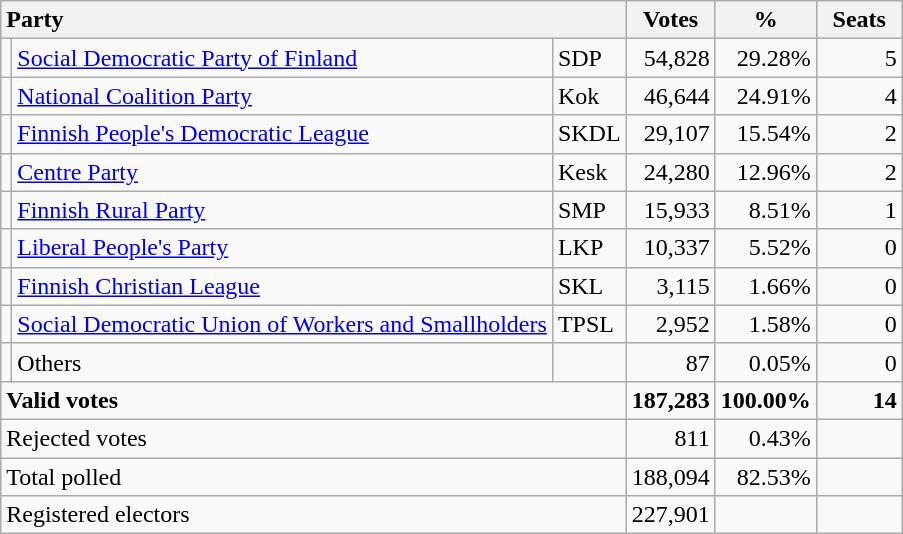<table class="wikitable" border="1" style="text-align:right;">
<tr>
<th style="text-align:left;" colspan=3>Party</th>
<th align=center width="50">Votes</th>
<th align=center width="50">%</th>
<th align=center width="50">Seats</th>
</tr>
<tr>
<td></td>
<td align=left style="white-space: nowrap;"><a href='#'>Social Democratic Party of Finland</a></td>
<td align=left>SDP</td>
<td>54,828</td>
<td>29.28%</td>
<td>5</td>
</tr>
<tr>
<td></td>
<td align=left><a href='#'>National Coalition Party</a></td>
<td align=left>Kok</td>
<td>46,644</td>
<td>24.91%</td>
<td>4</td>
</tr>
<tr>
<td></td>
<td align=left><a href='#'>Finnish People's Democratic League</a></td>
<td align=left>SKDL</td>
<td>29,107</td>
<td>15.54%</td>
<td>2</td>
</tr>
<tr>
<td></td>
<td align=left><a href='#'>Centre Party</a></td>
<td align=left>Kesk</td>
<td>24,280</td>
<td>12.96%</td>
<td>2</td>
</tr>
<tr>
<td></td>
<td align=left><a href='#'>Finnish Rural Party</a></td>
<td align=left>SMP</td>
<td>15,933</td>
<td>8.51%</td>
<td>1</td>
</tr>
<tr>
<td></td>
<td align=left><a href='#'>Liberal People's Party</a></td>
<td align=left>LKP</td>
<td>10,337</td>
<td>5.52%</td>
<td>0</td>
</tr>
<tr>
<td></td>
<td align=left><a href='#'>Finnish Christian League</a></td>
<td align=left>SKL</td>
<td>3,115</td>
<td>1.66%</td>
<td>0</td>
</tr>
<tr>
<td></td>
<td align=left><a href='#'>Social Democratic Union of Workers and Smallholders</a></td>
<td align=left>TPSL</td>
<td>2,952</td>
<td>1.58%</td>
<td>0</td>
</tr>
<tr>
<td></td>
<td align=left>Others</td>
<td align=left></td>
<td>87</td>
<td>0.05%</td>
<td>0</td>
</tr>
<tr style="font-weight:bold">
<td align=left colspan=3>Valid votes</td>
<td>187,283</td>
<td>100.00%</td>
<td>14</td>
</tr>
<tr>
<td align=left colspan=3>Rejected votes</td>
<td>811</td>
<td>0.43%</td>
<td></td>
</tr>
<tr>
<td align=left colspan=3>Total polled</td>
<td>188,094</td>
<td>82.53%</td>
<td></td>
</tr>
<tr>
<td align=left colspan=3>Registered electors</td>
<td>227,901</td>
<td></td>
<td></td>
</tr>
</table>
